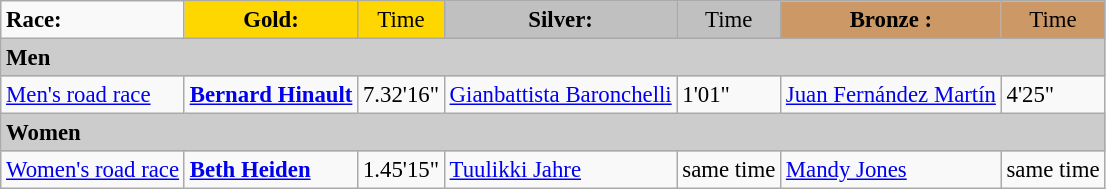<table class="wikitable" style="text-align: left; font-size: 95%; border: gray solid 1px; border-collapse: collapse;">
<tr>
<td><strong>Race:</strong></td>
<td style="text-align:center;background-color:gold;"><strong>Gold:</strong></td>
<td style="text-align:center;background-color:gold;">Time</td>
<td style="text-align:center;background-color:silver;"><strong>Silver:</strong></td>
<td style="text-align:center;background-color:silver;">Time</td>
<td style="text-align:center;background-color:#CC9966;"><strong>Bronze :</strong></td>
<td style="text-align:center;background-color:#CC9966;">Time</td>
</tr>
<tr bgcolor="#cccccc">
<td colspan=7><strong>Men</strong></td>
</tr>
<tr>
<td><a href='#'>Men's road race</a><br></td>
<td><strong><a href='#'>Bernard Hinault</a></strong><br><small></small></td>
<td>7.32'16"</td>
<td><a href='#'>Gianbattista Baronchelli</a><br><small></small></td>
<td>1'01"</td>
<td><a href='#'>Juan Fernández Martín</a><br><small></small></td>
<td>4'25"</td>
</tr>
<tr bgcolor="#cccccc">
<td colspan=7><strong>Women</strong></td>
</tr>
<tr>
<td><a href='#'>Women's road race</a></td>
<td><strong><a href='#'>Beth Heiden</a></strong><br><small></small></td>
<td>1.45'15"</td>
<td><a href='#'>Tuulikki Jahre</a><br><small></small></td>
<td>same time</td>
<td><a href='#'>Mandy Jones</a><br><small></small></td>
<td>same time</td>
</tr>
</table>
